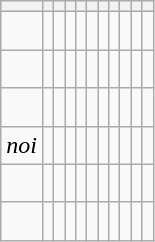<table class="wikitable">
<tr>
<th></th>
<th><span></span></th>
<th><span></span></th>
<th><span></span></th>
<th><span></span></th>
<th></th>
<th></th>
<th></th>
<th></th>
<th></th>
<th></th>
</tr>
<tr>
<td></td>
<td><span></span><br></td>
<td><span></span><br></td>
<td><span></span><br></td>
<td><span></span><br></td>
<td><strong></strong><br></td>
<td><strong></strong><br></td>
<td><strong></strong><br></td>
<td><br></td>
<td><br></td>
<td><br></td>
</tr>
<tr>
<td></td>
<td><span></span><br></td>
<td><span></span><br></td>
<td><span></span><br></td>
<td><span></span><br></td>
<td><strong></strong><br></td>
<td><strong></strong><br></td>
<td><strong></strong><br></td>
<td><br></td>
<td><br></td>
<td><br></td>
</tr>
<tr>
<td></td>
<td><span></span><br></td>
<td><span></span><br></td>
<td><span></span><br></td>
<td><span></span><br></td>
<td><strong></strong><br></td>
<td><strong></strong><br></td>
<td><strong></strong><br></td>
<td><br></td>
<td><br></td>
<td><br></td>
</tr>
<tr>
<td><em>noi</em></td>
<td><span></span><br></td>
<td><span></span><br></td>
<td><span></span><br></td>
<td><span></span><br></td>
<td><strong></strong><br></td>
<td><strong></strong><br></td>
<td><strong></strong><br></td>
<td><br></td>
<td><br></td>
<td><br></td>
</tr>
<tr>
<td></td>
<td><span></span><br></td>
<td><span></span><br></td>
<td><span></span><br></td>
<td><span></span><br></td>
<td><strong></strong><br></td>
<td><strong></strong><br></td>
<td><strong></strong><br></td>
<td><br></td>
<td><br></td>
<td><br></td>
</tr>
<tr>
<td></td>
<td><span></span><br></td>
<td><span></span><br></td>
<td><span></span><br></td>
<td><span></span><br></td>
<td><strong></strong><br></td>
<td><strong></strong><br></td>
<td><strong></strong><br></td>
<td><br></td>
<td><br></td>
<td><br></td>
</tr>
</table>
